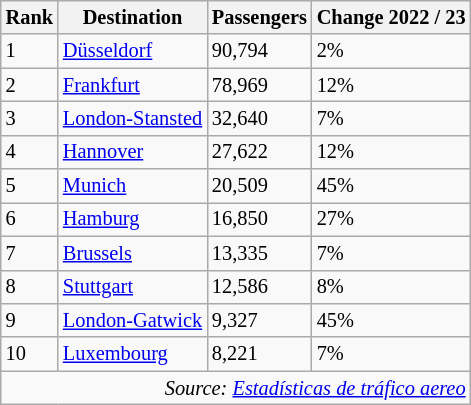<table class="wikitable" style="font-size: 85%; width:align">
<tr>
<th>Rank</th>
<th>Destination</th>
<th>Passengers</th>
<th>Change 2022 / 23</th>
</tr>
<tr>
<td>1</td>
<td> <a href='#'>Düsseldorf</a></td>
<td>90,794</td>
<td> 2%</td>
</tr>
<tr>
<td>2</td>
<td> <a href='#'>Frankfurt</a></td>
<td>78,969</td>
<td> 12%</td>
</tr>
<tr>
<td>3</td>
<td> <a href='#'>London-Stansted</a></td>
<td>32,640</td>
<td> 7%</td>
</tr>
<tr>
<td>4</td>
<td> <a href='#'>Hannover</a></td>
<td>27,622</td>
<td> 12%</td>
</tr>
<tr>
<td>5</td>
<td> <a href='#'>Munich</a></td>
<td>20,509</td>
<td> 45%</td>
</tr>
<tr>
<td>6</td>
<td> <a href='#'>Hamburg</a></td>
<td>16,850</td>
<td> 27%</td>
</tr>
<tr>
<td>7</td>
<td> <a href='#'>Brussels</a></td>
<td>13,335</td>
<td> 7%</td>
</tr>
<tr>
<td>8</td>
<td> <a href='#'>Stuttgart</a></td>
<td>12,586</td>
<td> 8%</td>
</tr>
<tr>
<td>9</td>
<td> <a href='#'>London-Gatwick</a></td>
<td>9,327</td>
<td> 45%</td>
</tr>
<tr>
<td>10</td>
<td> <a href='#'>Luxembourg</a></td>
<td>8,221</td>
<td> 7%</td>
</tr>
<tr>
<td colspan="4" style="text-align:right;"><em>Source: <a href='#'>Estadísticas de tráfico aereo</a></em></td>
</tr>
</table>
